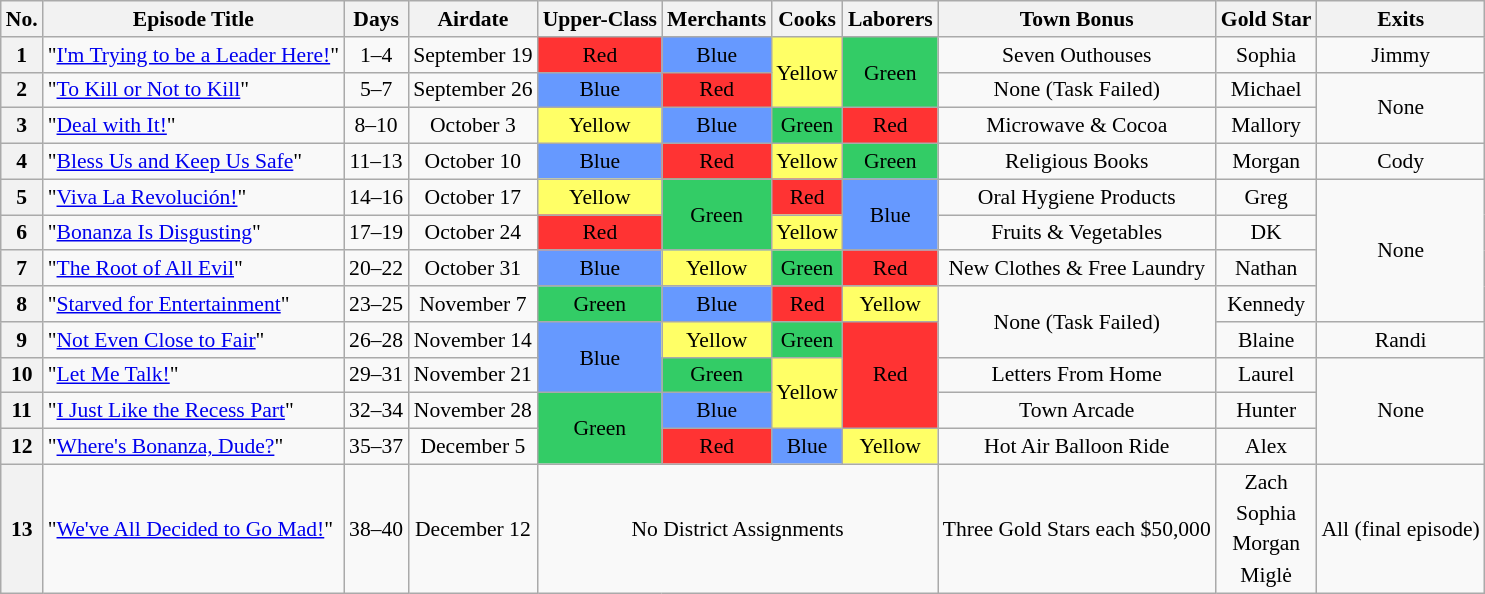<table class="wikitable" style="font-size:90%;">
<tr>
<th>No.</th>
<th>Episode Title</th>
<th>Days</th>
<th>Airdate</th>
<th>Upper-Class</th>
<th>Merchants</th>
<th>Cooks</th>
<th>Laborers</th>
<th>Town Bonus</th>
<th>Gold Star</th>
<th>Exits</th>
</tr>
<tr>
<th>1</th>
<td>"<a href='#'>I'm Trying to be a Leader Here!</a>"</td>
<td align="center">1–4</td>
<td align="center">September 19</td>
<td bgcolor="#FF3333" align="center">Red</td>
<td bgcolor="#6699FF" align="center">Blue</td>
<td rowspan="2"  bgcolor="#FFFF66" align="center">Yellow</td>
<td rowspan="2" bgcolor="#33CC66" align="center">Green</td>
<td align="center">Seven Outhouses</td>
<td align="center"><span>Sophia</span></td>
<td align="center"><span>Jimmy</span></td>
</tr>
<tr>
<th>2</th>
<td>"<a href='#'>To Kill or Not to Kill</a>"</td>
<td align="center">5–7</td>
<td align="center">September 26</td>
<td bgcolor="#6699FF" align="center">Blue</td>
<td bgcolor="#FF3333" align="center">Red</td>
<td align="center">None (Task Failed)</td>
<td align="center"><span>Michael</span></td>
<td rowspan="2" align="center">None</td>
</tr>
<tr>
<th>3</th>
<td>"<a href='#'>Deal with It!</a>"</td>
<td align="center">8–10</td>
<td align="center">October 3</td>
<td bgcolor="#FFFF66" align="center">Yellow</td>
<td bgcolor="#6699FF" align="center">Blue</td>
<td bgcolor="#33CC66" align="center">Green</td>
<td bgcolor="#FF3333" align="center">Red</td>
<td align="center">Microwave & Cocoa</td>
<td align="center"><span>Mallory</span></td>
</tr>
<tr>
<th>4</th>
<td>"<a href='#'>Bless Us and Keep Us Safe</a>"</td>
<td align="center">11–13</td>
<td align="center">October 10</td>
<td bgcolor="#6699FF" align="center">Blue</td>
<td bgcolor="#FF3333" align="center">Red</td>
<td bgcolor="#FFFF66" align="center">Yellow</td>
<td bgcolor="#33CC66" align="center">Green</td>
<td align="center">Religious Books</td>
<td align="center"><span>Morgan</span></td>
<td align="center"><span>Cody</span></td>
</tr>
<tr>
<th>5</th>
<td>"<a href='#'>Viva La Revolución!</a>"</td>
<td align="center">14–16</td>
<td align="center">October 17</td>
<td bgcolor="#FFFF66" align="center">Yellow</td>
<td rowspan="2" bgcolor="#33CC66" align="center">Green</td>
<td bgcolor="#FF3333" align="center">Red</td>
<td rowspan="2" bgcolor="#6699FF" align="center">Blue</td>
<td align="center">Oral Hygiene Products</td>
<td align="center"><span>Greg</span></td>
<td rowspan="4" align="center">None</td>
</tr>
<tr>
<th>6</th>
<td>"<a href='#'>Bonanza Is Disgusting</a>"</td>
<td align="center">17–19</td>
<td align="center">October 24</td>
<td bgcolor="#FF3333" align="center">Red</td>
<td bgcolor="#FFFF66" align="center">Yellow</td>
<td align="center">Fruits & Vegetables</td>
<td align="center"><span>DK</span></td>
</tr>
<tr>
<th>7</th>
<td>"<a href='#'>The Root of All Evil</a>"</td>
<td align="center">20–22</td>
<td align="center">October 31</td>
<td bgcolor="#6699FF" align="center">Blue</td>
<td bgcolor="#FFFF66" align="center">Yellow</td>
<td bgcolor="#33CC66" align="center">Green</td>
<td bgcolor="#FF3333" align="center">Red</td>
<td align="center">New Clothes & Free Laundry</td>
<td align="center"><span>Nathan</span></td>
</tr>
<tr>
<th>8</th>
<td>"<a href='#'>Starved for Entertainment</a>"</td>
<td align="center">23–25</td>
<td align="center">November 7</td>
<td bgcolor="#33CC66" align="center">Green</td>
<td bgcolor="#6699FF" align="center">Blue</td>
<td bgcolor="#FF3333" align="center">Red</td>
<td bgcolor="#FFFF66" align="center">Yellow</td>
<td rowspan="2" align="center">None (Task Failed)</td>
<td align="center"><span>Kennedy</span></td>
</tr>
<tr>
<th>9</th>
<td>"<a href='#'>Not Even Close to Fair</a>"</td>
<td align="center">26–28</td>
<td align="center">November 14</td>
<td rowspan="2" bgcolor="#6699FF" align="center">Blue</td>
<td bgcolor="#FFFF66" align="center">Yellow</td>
<td bgcolor="#33CC66" align="center">Green</td>
<td rowspan="3"  bgcolor="#FF3333" align="center">Red</td>
<td align="center"><span>Blaine</span></td>
<td align="center"><span>Randi</span></td>
</tr>
<tr>
<th>10</th>
<td>"<a href='#'>Let Me Talk!</a>"</td>
<td align="center">29–31</td>
<td align="center">November 21</td>
<td bgcolor="#33CC66" align="center">Green</td>
<td rowspan="2" bgcolor="#FFFF66" align="center">Yellow</td>
<td align="center">Letters From Home</td>
<td align="center"><span>Laurel</span></td>
<td rowspan="3" align="center">None</td>
</tr>
<tr>
<th>11</th>
<td>"<a href='#'>I Just Like the Recess Part</a>"</td>
<td align="center">32–34</td>
<td align="center">November 28</td>
<td rowspan="2" bgcolor="#33CC66" align="center">Green</td>
<td bgcolor="#6699FF" align="center">Blue</td>
<td align="center">Town Arcade</td>
<td align="center"><span>Hunter</span></td>
</tr>
<tr>
<th>12</th>
<td>"<a href='#'>Where's Bonanza, Dude?</a>"</td>
<td align="center">35–37</td>
<td align="center">December 5</td>
<td bgcolor="#FF3333" align="center">Red</td>
<td bgcolor="#6699FF" align="center">Blue</td>
<td bgcolor="#FFFF66" align="center">Yellow</td>
<td align="center">Hot Air Balloon Ride</td>
<td align="center"><span>Alex</span></td>
</tr>
<tr>
<th>13</th>
<td>"<a href='#'>We've All Decided to Go Mad!</a>"</td>
<td align="center">38–40</td>
<td align="center">December 12</td>
<td colspan=4 align="center">No District Assignments</td>
<td align="center">Three Gold Stars each $50,000</td>
<td align="center"><span>Zach</span><br><span>Sophia</span><sup><em></em></sup><br><span>Morgan</span><sup><em></em></sup><br><span>Miglė</span><sup><em></em></sup></td>
<td align="center">All (final episode)</td>
</tr>
</table>
